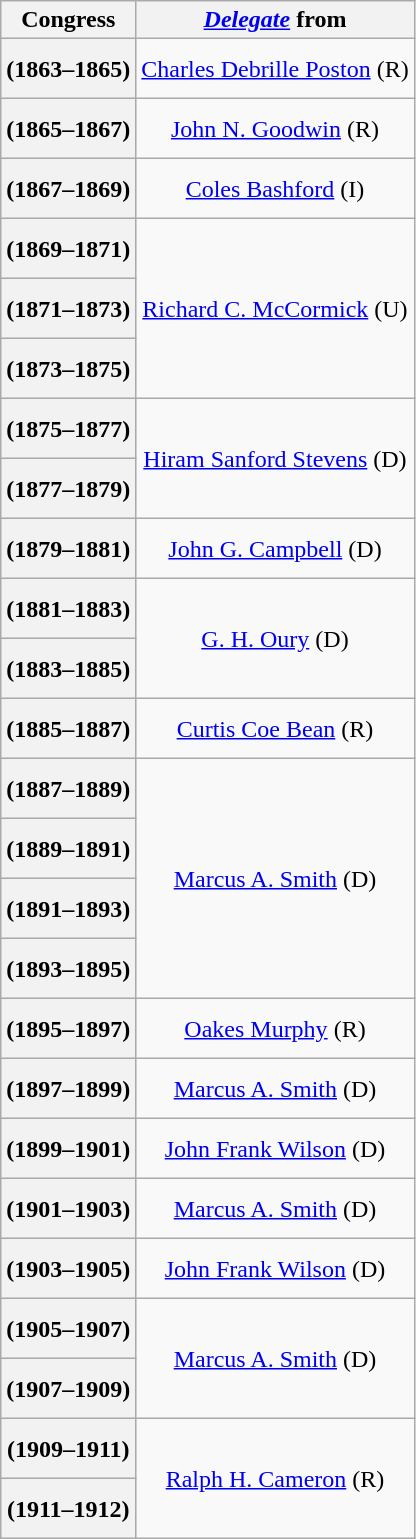<table class=wikitable style="text-align:center">
<tr>
<th scope="col">Congress</th>
<th scope="col"><em><a href='#'>Delegate</a></em> from<br></th>
</tr>
<tr style="height:2.5em">
<th scope="row"> (1863–1865)</th>
<td><a href='#'>Charles Debrille Poston</a> (R)</td>
</tr>
<tr style="height:2.5em">
<th scope="row"> (1865–1867)</th>
<td><a href='#'>John N. Goodwin</a> (R)</td>
</tr>
<tr style="height:2.5em">
<th scope="row"> (1867–1869)</th>
<td><a href='#'>Coles Bashford</a> (I)</td>
</tr>
<tr style="height:2.5em">
<th scope="row"> (1869–1871)</th>
<td rowspan=3 ><a href='#'>Richard C. McCormick</a> (U)</td>
</tr>
<tr style="height:2.5em">
<th scope="row"> (1871–1873)</th>
</tr>
<tr style="height:2.5em">
<th scope="row"> (1873–1875)</th>
</tr>
<tr style="height:2.5em">
<th scope="row"> (1875–1877)</th>
<td rowspan=2 ><a href='#'>Hiram Sanford Stevens</a> (D)</td>
</tr>
<tr style="height:2.5em">
<th scope="row"> (1877–1879)</th>
</tr>
<tr style="height:2.5em">
<th scope="row"> (1879–1881)</th>
<td><a href='#'>John G. Campbell</a> (D)</td>
</tr>
<tr style="height:2.5em">
<th scope="row"> (1881–1883)</th>
<td rowspan=2 ><a href='#'>G. H. Oury</a> (D)</td>
</tr>
<tr style="height:2.5em">
<th scope="row"> (1883–1885)</th>
</tr>
<tr style="height:2.5em">
<th scope="row"> (1885–1887)</th>
<td><a href='#'>Curtis Coe Bean</a> (R)</td>
</tr>
<tr style="height:2.5em">
<th scope="row"> (1887–1889)</th>
<td rowspan=4 ><a href='#'>Marcus A. Smith</a> (D)</td>
</tr>
<tr style="height:2.5em">
<th scope="row"> (1889–1891)</th>
</tr>
<tr style="height:2.5em">
<th scope="row"> (1891–1893)</th>
</tr>
<tr style="height:2.5em">
<th scope="row"> (1893–1895)</th>
</tr>
<tr style="height:2.5em">
<th scope="row"> (1895–1897)</th>
<td><a href='#'>Oakes Murphy</a> (R)</td>
</tr>
<tr style="height:2.5em">
<th scope="row"> (1897–1899)</th>
<td><a href='#'>Marcus A. Smith</a> (D)</td>
</tr>
<tr style="height:2.5em">
<th scope="row"> (1899–1901)</th>
<td><a href='#'>John Frank Wilson</a> (D)</td>
</tr>
<tr style="height:2.5em">
<th scope="row"> (1901–1903)</th>
<td><a href='#'>Marcus A. Smith</a> (D)</td>
</tr>
<tr style="height:2.5em">
<th scope="row"> (1903–1905)</th>
<td><a href='#'>John Frank Wilson</a> (D)</td>
</tr>
<tr style="height:2.5em">
<th scope="row"> (1905–1907)</th>
<td rowspan=2 ><a href='#'>Marcus A. Smith</a> (D)</td>
</tr>
<tr style="height:2.5em">
<th scope="row"> (1907–1909)</th>
</tr>
<tr style="height:2.5em">
<th scope="row"> (1909–1911)</th>
<td rowspan=2 ><a href='#'>Ralph H. Cameron</a> (R)</td>
</tr>
<tr style="height:2.5em">
<th scope="row"> (1911–1912) </th>
</tr>
</table>
